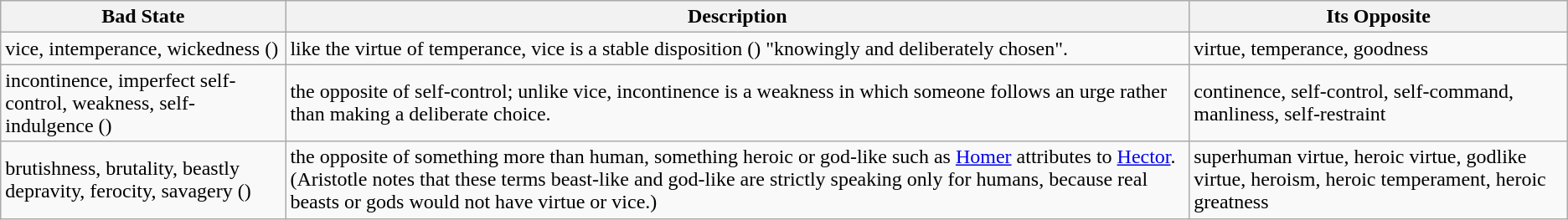<table class="wikitable">
<tr>
<th>Bad State</th>
<th>Description</th>
<th>Its Opposite</th>
</tr>
<tr>
<td>vice, intemperance, wickedness ()</td>
<td>like the virtue of temperance, vice is a stable disposition () "knowingly and deliberately chosen".</td>
<td>virtue, temperance, goodness</td>
</tr>
<tr>
<td>incontinence, imperfect self-control, weakness, self-indulgence ()</td>
<td>the opposite of self-control; unlike vice, incontinence is a weakness in which someone follows an urge rather than making a deliberate choice.</td>
<td>continence, self-control, self-command, manliness, self-restraint</td>
</tr>
<tr>
<td>brutishness, brutality, beastly depravity, ferocity, savagery ()</td>
<td>the opposite of something more than human, something heroic or god-like such as <a href='#'>Homer</a> attributes to <a href='#'>Hector</a>. (Aristotle notes that these terms beast-like and god-like are strictly speaking only for humans, because real beasts or gods would not have virtue or vice.)</td>
<td>superhuman virtue, heroic virtue, godlike virtue, heroism, heroic temperament, heroic greatness</td>
</tr>
</table>
